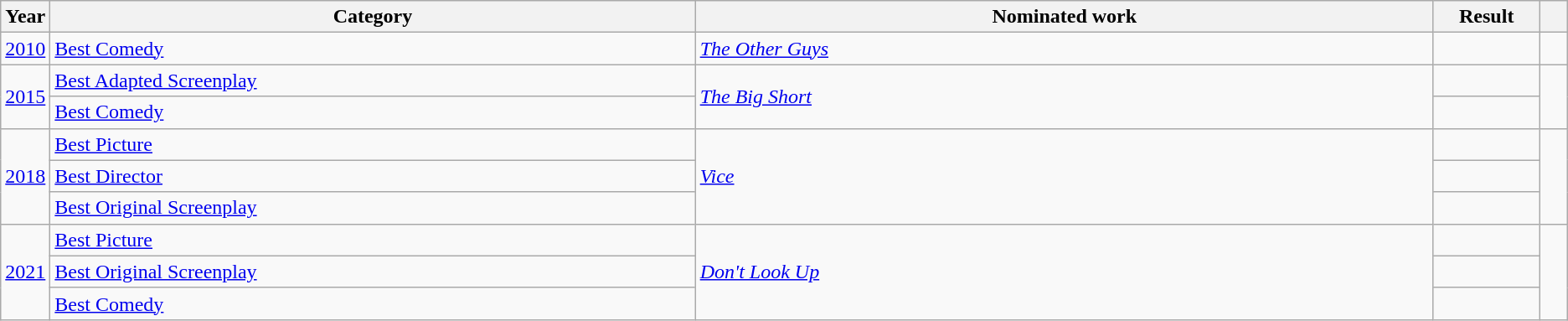<table class=wikitable>
<tr>
<th scope="col" style="width:1em;">Year</th>
<th scope="col" style="width:34em;">Category</th>
<th scope="col" style="width:39em;">Nominated work</th>
<th scope="col" style="width:5em;">Result</th>
<th scope="col" style="width:1em;"></th>
</tr>
<tr>
<td><a href='#'>2010</a></td>
<td><a href='#'>Best Comedy</a></td>
<td><em><a href='#'>The Other Guys</a></em></td>
<td></td>
<td></td>
</tr>
<tr>
<td rowspan="2"><a href='#'>2015</a></td>
<td><a href='#'>Best Adapted Screenplay</a></td>
<td rowspan="2"><em><a href='#'>The Big Short</a></em></td>
<td></td>
<td rowspan="2"></td>
</tr>
<tr>
<td><a href='#'>Best Comedy</a></td>
<td></td>
</tr>
<tr>
<td rowspan="3"><a href='#'>2018</a></td>
<td><a href='#'>Best Picture</a></td>
<td rowspan="3"><em><a href='#'>Vice</a></em></td>
<td></td>
<td rowspan="3"></td>
</tr>
<tr>
<td><a href='#'>Best Director</a></td>
<td></td>
</tr>
<tr>
<td><a href='#'>Best Original Screenplay</a></td>
<td></td>
</tr>
<tr>
<td rowspan="3"><a href='#'>2021</a></td>
<td><a href='#'>Best Picture</a></td>
<td rowspan="3"><em><a href='#'>Don't Look Up</a></em></td>
<td></td>
<td rowspan="3"></td>
</tr>
<tr>
<td><a href='#'>Best Original Screenplay</a></td>
<td></td>
</tr>
<tr>
<td><a href='#'>Best Comedy</a></td>
<td></td>
</tr>
</table>
